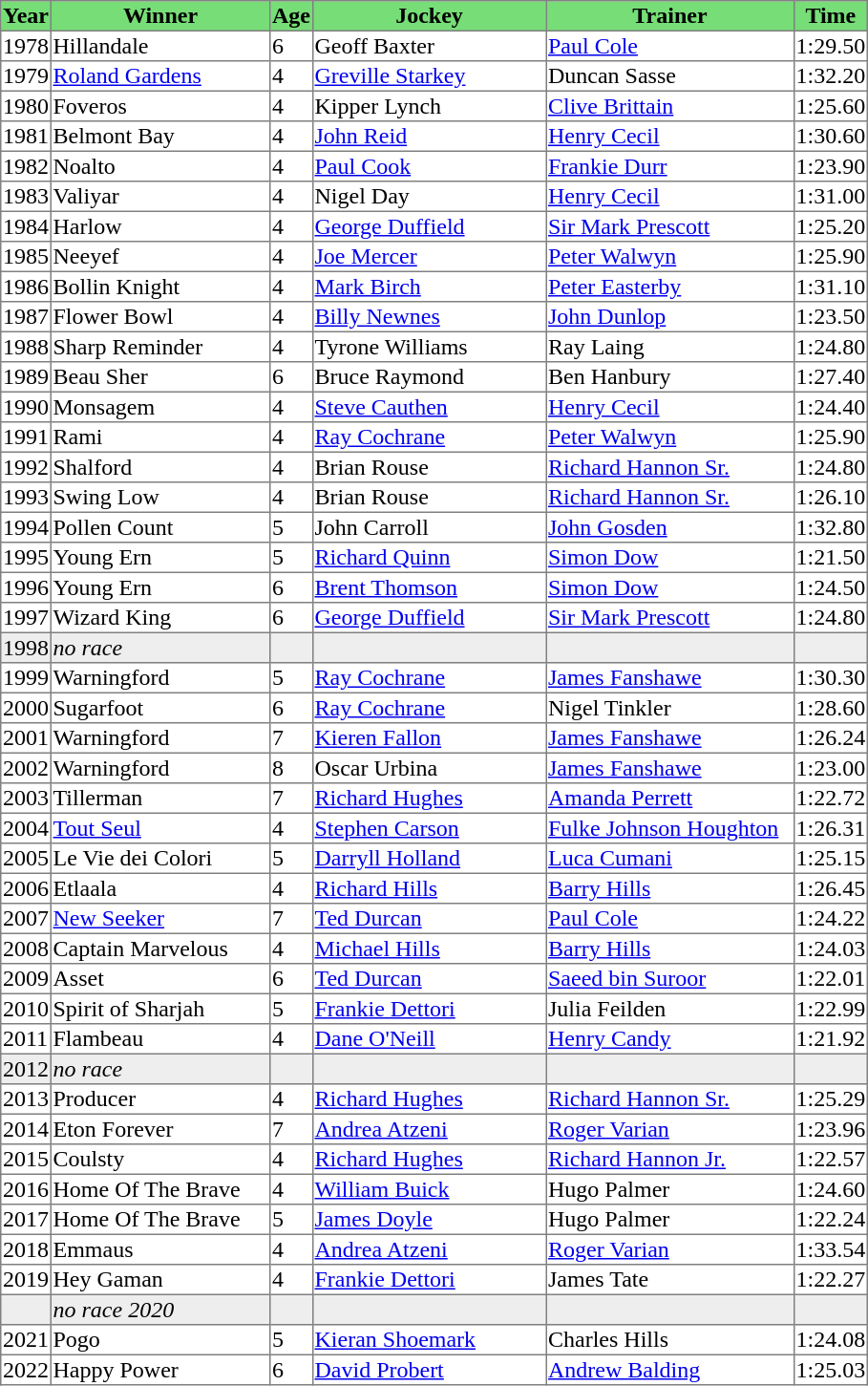<table class = "sortable" | border="1" style="border-collapse: collapse">
<tr bgcolor="#77dd77" align="center">
<th>Year</th>
<th>Winner</th>
<th>Age</th>
<th>Jockey</th>
<th>Trainer</th>
<th>Time</th>
</tr>
<tr>
<td>1978</td>
<td width=150px>Hillandale</td>
<td>6</td>
<td width=160px>Geoff Baxter</td>
<td width=170px><a href='#'>Paul Cole</a></td>
<td>1:29.50</td>
</tr>
<tr>
<td>1979</td>
<td><a href='#'>Roland Gardens</a></td>
<td>4</td>
<td><a href='#'>Greville Starkey</a></td>
<td>Duncan Sasse</td>
<td>1:32.20</td>
</tr>
<tr>
<td>1980</td>
<td>Foveros</td>
<td>4</td>
<td>Kipper Lynch</td>
<td><a href='#'>Clive Brittain</a></td>
<td>1:25.60</td>
</tr>
<tr>
<td>1981</td>
<td>Belmont Bay</td>
<td>4</td>
<td><a href='#'>John Reid</a></td>
<td><a href='#'>Henry Cecil</a></td>
<td>1:30.60</td>
</tr>
<tr>
<td>1982</td>
<td>Noalto</td>
<td>4</td>
<td><a href='#'>Paul Cook</a></td>
<td><a href='#'>Frankie Durr</a></td>
<td>1:23.90</td>
</tr>
<tr>
<td>1983</td>
<td>Valiyar</td>
<td>4</td>
<td>Nigel Day</td>
<td><a href='#'>Henry Cecil</a></td>
<td>1:31.00</td>
</tr>
<tr>
<td>1984</td>
<td>Harlow</td>
<td>4</td>
<td><a href='#'>George Duffield</a></td>
<td><a href='#'>Sir Mark Prescott</a></td>
<td>1:25.20</td>
</tr>
<tr>
<td>1985</td>
<td>Neeyef</td>
<td>4</td>
<td><a href='#'>Joe Mercer</a></td>
<td><a href='#'>Peter Walwyn</a></td>
<td>1:25.90</td>
</tr>
<tr>
<td>1986</td>
<td>Bollin Knight</td>
<td>4</td>
<td><a href='#'>Mark Birch</a></td>
<td><a href='#'>Peter Easterby</a></td>
<td>1:31.10</td>
</tr>
<tr>
<td>1987</td>
<td>Flower Bowl</td>
<td>4</td>
<td><a href='#'>Billy Newnes</a></td>
<td><a href='#'>John Dunlop</a></td>
<td>1:23.50</td>
</tr>
<tr>
<td>1988</td>
<td>Sharp Reminder</td>
<td>4</td>
<td>Tyrone Williams</td>
<td>Ray Laing</td>
<td>1:24.80</td>
</tr>
<tr>
<td>1989</td>
<td>Beau Sher</td>
<td>6</td>
<td>Bruce Raymond</td>
<td>Ben Hanbury</td>
<td>1:27.40</td>
</tr>
<tr>
<td>1990</td>
<td>Monsagem</td>
<td>4</td>
<td><a href='#'>Steve Cauthen</a></td>
<td><a href='#'>Henry Cecil</a></td>
<td>1:24.40</td>
</tr>
<tr>
<td>1991</td>
<td>Rami</td>
<td>4</td>
<td><a href='#'>Ray Cochrane</a></td>
<td><a href='#'>Peter Walwyn</a></td>
<td>1:25.90</td>
</tr>
<tr>
<td>1992</td>
<td>Shalford</td>
<td>4</td>
<td>Brian Rouse</td>
<td><a href='#'>Richard Hannon Sr.</a></td>
<td>1:24.80</td>
</tr>
<tr>
<td>1993</td>
<td>Swing Low</td>
<td>4</td>
<td>Brian Rouse</td>
<td><a href='#'>Richard Hannon Sr.</a></td>
<td>1:26.10</td>
</tr>
<tr>
<td>1994</td>
<td>Pollen Count</td>
<td>5</td>
<td>John Carroll</td>
<td><a href='#'>John Gosden</a></td>
<td>1:32.80</td>
</tr>
<tr>
<td>1995</td>
<td>Young Ern</td>
<td>5</td>
<td><a href='#'>Richard Quinn</a></td>
<td><a href='#'>Simon Dow</a></td>
<td>1:21.50</td>
</tr>
<tr>
<td>1996</td>
<td>Young Ern</td>
<td>6</td>
<td><a href='#'>Brent Thomson</a></td>
<td><a href='#'>Simon Dow</a></td>
<td>1:24.50</td>
</tr>
<tr>
<td>1997</td>
<td>Wizard King</td>
<td>6</td>
<td><a href='#'>George Duffield</a></td>
<td><a href='#'>Sir Mark Prescott</a></td>
<td>1:24.80</td>
</tr>
<tr bgcolor="#eeeeee">
<td>1998</td>
<td><em>no race</em></td>
<td></td>
<td></td>
<td></td>
<td></td>
</tr>
<tr>
<td>1999</td>
<td>Warningford</td>
<td>5</td>
<td><a href='#'>Ray Cochrane</a></td>
<td><a href='#'>James Fanshawe</a></td>
<td>1:30.30</td>
</tr>
<tr>
<td>2000</td>
<td>Sugarfoot </td>
<td>6</td>
<td><a href='#'>Ray Cochrane</a></td>
<td>Nigel Tinkler</td>
<td>1:28.60</td>
</tr>
<tr>
<td>2001</td>
<td>Warningford </td>
<td>7</td>
<td><a href='#'>Kieren Fallon</a></td>
<td><a href='#'>James Fanshawe</a></td>
<td>1:26.24</td>
</tr>
<tr>
<td>2002</td>
<td>Warningford</td>
<td>8</td>
<td>Oscar Urbina</td>
<td><a href='#'>James Fanshawe</a></td>
<td>1:23.00</td>
</tr>
<tr>
<td>2003</td>
<td>Tillerman</td>
<td>7</td>
<td><a href='#'>Richard Hughes</a></td>
<td><a href='#'>Amanda Perrett</a></td>
<td>1:22.72</td>
</tr>
<tr>
<td>2004</td>
<td><a href='#'>Tout Seul</a></td>
<td>4</td>
<td><a href='#'>Stephen Carson</a></td>
<td><a href='#'>Fulke Johnson Houghton</a></td>
<td>1:26.31</td>
</tr>
<tr>
<td>2005</td>
<td>Le Vie dei Colori</td>
<td>5</td>
<td><a href='#'>Darryll Holland</a></td>
<td><a href='#'>Luca Cumani</a></td>
<td>1:25.15</td>
</tr>
<tr>
<td>2006</td>
<td>Etlaala</td>
<td>4</td>
<td><a href='#'>Richard Hills</a></td>
<td><a href='#'>Barry Hills</a></td>
<td>1:26.45</td>
</tr>
<tr>
<td>2007</td>
<td><a href='#'>New Seeker</a></td>
<td>7</td>
<td><a href='#'>Ted Durcan</a></td>
<td><a href='#'>Paul Cole</a></td>
<td>1:24.22</td>
</tr>
<tr>
<td>2008</td>
<td>Captain Marvelous</td>
<td>4</td>
<td><a href='#'>Michael Hills</a></td>
<td><a href='#'>Barry Hills</a></td>
<td>1:24.03</td>
</tr>
<tr>
<td>2009</td>
<td>Asset</td>
<td>6</td>
<td><a href='#'>Ted Durcan</a></td>
<td><a href='#'>Saeed bin Suroor</a></td>
<td>1:22.01</td>
</tr>
<tr>
<td>2010</td>
<td>Spirit of Sharjah</td>
<td>5</td>
<td><a href='#'>Frankie Dettori</a></td>
<td>Julia Feilden</td>
<td>1:22.99</td>
</tr>
<tr>
<td>2011</td>
<td>Flambeau</td>
<td>4</td>
<td><a href='#'>Dane O'Neill</a></td>
<td><a href='#'>Henry Candy</a></td>
<td>1:21.92</td>
</tr>
<tr bgcolor="#eeeeee">
<td>2012</td>
<td><em>no race</em> </td>
<td></td>
<td></td>
<td></td>
<td></td>
</tr>
<tr>
<td>2013</td>
<td>Producer</td>
<td>4</td>
<td><a href='#'>Richard Hughes</a></td>
<td><a href='#'>Richard Hannon Sr.</a></td>
<td>1:25.29</td>
</tr>
<tr>
<td>2014</td>
<td>Eton Forever</td>
<td>7</td>
<td><a href='#'>Andrea Atzeni</a></td>
<td><a href='#'>Roger Varian</a></td>
<td>1:23.96</td>
</tr>
<tr>
<td>2015</td>
<td>Coulsty</td>
<td>4</td>
<td><a href='#'>Richard Hughes</a></td>
<td><a href='#'>Richard Hannon Jr.</a></td>
<td>1:22.57</td>
</tr>
<tr>
<td>2016</td>
<td>Home Of The Brave</td>
<td>4</td>
<td><a href='#'>William Buick</a></td>
<td>Hugo Palmer</td>
<td>1:24.60</td>
</tr>
<tr>
<td>2017</td>
<td>Home Of The Brave</td>
<td>5</td>
<td><a href='#'>James Doyle</a></td>
<td>Hugo Palmer</td>
<td>1:22.24</td>
</tr>
<tr>
<td>2018</td>
<td>Emmaus</td>
<td>4</td>
<td><a href='#'>Andrea Atzeni</a></td>
<td><a href='#'>Roger Varian</a></td>
<td>1:33.54</td>
</tr>
<tr>
<td>2019</td>
<td>Hey Gaman</td>
<td>4</td>
<td><a href='#'>Frankie Dettori</a></td>
<td>James Tate</td>
<td>1:22.27</td>
</tr>
<tr bgcolor="#eeeeee">
<td data-sort-value="2020"></td>
<td><em>no race 2020</em> </td>
<td></td>
<td></td>
<td></td>
<td></td>
</tr>
<tr>
<td>2021</td>
<td>Pogo</td>
<td>5</td>
<td><a href='#'>Kieran Shoemark</a></td>
<td>Charles Hills</td>
<td>1:24.08</td>
</tr>
<tr>
<td>2022</td>
<td>Happy Power</td>
<td>6</td>
<td><a href='#'>David Probert</a></td>
<td><a href='#'>Andrew Balding</a></td>
<td>1:25.03</td>
</tr>
</table>
